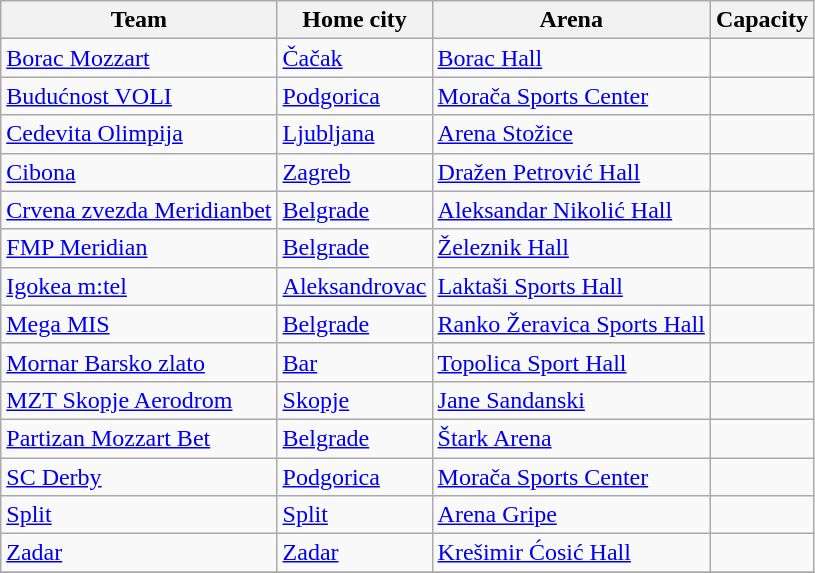<table class="wikitable sortable">
<tr>
<th>Team</th>
<th>Home city</th>
<th>Arena</th>
<th>Capacity</th>
</tr>
<tr>
<td> <a href='#'>Borac Mozzart</a></td>
<td><a href='#'>Čačak</a></td>
<td><a href='#'>Borac Hall</a></td>
<td style="text-align:center"></td>
</tr>
<tr>
<td> <a href='#'>Budućnost VOLI</a></td>
<td><a href='#'>Podgorica</a></td>
<td><a href='#'>Morača Sports Center</a></td>
<td style="text-align:center"></td>
</tr>
<tr>
<td> <a href='#'>Cedevita Olimpija</a></td>
<td><a href='#'>Ljubljana</a></td>
<td><a href='#'>Arena Stožice</a></td>
<td style="text-align:center"></td>
</tr>
<tr>
<td> <a href='#'>Cibona</a></td>
<td><a href='#'>Zagreb</a></td>
<td><a href='#'>Dražen Petrović Hall</a></td>
<td style="text-align:center"></td>
</tr>
<tr>
<td> <a href='#'>Crvena zvezda Meridianbet</a></td>
<td><a href='#'>Belgrade</a></td>
<td><a href='#'>Aleksandar Nikolić Hall</a></td>
<td style="text-align:center"></td>
</tr>
<tr>
<td> <a href='#'>FMP Meridian</a></td>
<td><a href='#'>Belgrade</a></td>
<td><a href='#'>Železnik Hall</a></td>
<td style="text-align:center"></td>
</tr>
<tr>
<td> <a href='#'>Igokea m:tel</a></td>
<td><a href='#'>Aleksandrovac</a></td>
<td><a href='#'>Laktaši Sports Hall</a></td>
<td style="text-align:center"></td>
</tr>
<tr>
<td> <a href='#'>Mega MIS</a></td>
<td><a href='#'>Belgrade</a></td>
<td><a href='#'>Ranko Žeravica Sports Hall</a></td>
<td style="text-align:center"></td>
</tr>
<tr>
<td> <a href='#'>Mornar Barsko zlato</a></td>
<td><a href='#'>Bar</a></td>
<td><a href='#'>Topolica Sport Hall</a></td>
<td style="text-align:center"></td>
</tr>
<tr>
<td> <a href='#'>MZT Skopje Aerodrom</a></td>
<td><a href='#'>Skopje</a></td>
<td><a href='#'>Jane Sandanski</a></td>
<td style="text-align:center"></td>
</tr>
<tr>
<td> <a href='#'>Partizan Mozzart Bet</a></td>
<td><a href='#'>Belgrade</a></td>
<td><a href='#'>Štark Arena</a></td>
<td style="text-align:center"></td>
</tr>
<tr>
<td> <a href='#'>SC Derby</a></td>
<td><a href='#'>Podgorica</a></td>
<td><a href='#'>Morača Sports Center</a></td>
<td style="text-align:center"></td>
</tr>
<tr>
<td> <a href='#'>Split</a></td>
<td><a href='#'>Split</a></td>
<td><a href='#'>Arena Gripe</a></td>
<td style="text-align:center"></td>
</tr>
<tr>
<td> <a href='#'>Zadar</a></td>
<td><a href='#'>Zadar</a></td>
<td><a href='#'>Krešimir Ćosić Hall</a></td>
<td style="text-align:center"></td>
</tr>
<tr>
</tr>
</table>
